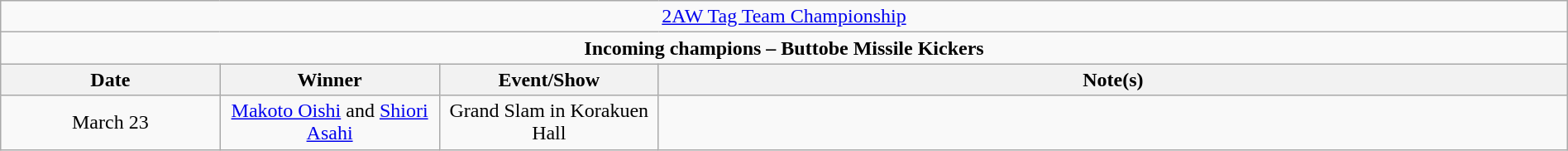<table class="wikitable" style="text-align:center; width:100%;">
<tr>
<td colspan="4" style="text-align: center;"><a href='#'>2AW Tag Team Championship</a></td>
</tr>
<tr>
<td colspan="4" style="text-align: center;"><strong>Incoming champions – Buttobe Missile Kickers </strong></td>
</tr>
<tr>
<th width=14%>Date</th>
<th width=14%>Winner</th>
<th width=14%>Event/Show</th>
<th width=58%>Note(s)</th>
</tr>
<tr>
<td>March 23</td>
<td><a href='#'>Makoto Oishi</a> and <a href='#'>Shiori Asahi</a></td>
<td>Grand Slam in Korakuen Hall</td>
<td></td>
</tr>
</table>
